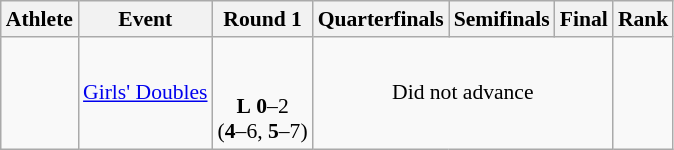<table class=wikitable style="font-size:90%">
<tr>
<th>Athlete</th>
<th>Event</th>
<th>Round 1</th>
<th>Quarterfinals</th>
<th>Semifinals</th>
<th>Final</th>
<th>Rank</th>
</tr>
<tr>
<td> <br></td>
<td><a href='#'>Girls' Doubles</a></td>
<td align=center><br><br><strong>L</strong> <strong>0</strong>–2<br> (<strong>4</strong>–6, <strong>5</strong>–7)</td>
<td colspan=3 align=center>Did not advance</td>
<td align=center></td>
</tr>
</table>
